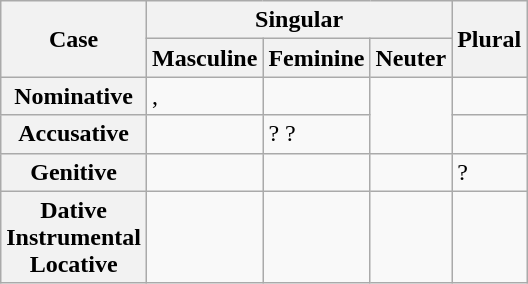<table class="wikitable">
<tr>
<th rowspan=2>Case</th>
<th colspan=3>Singular</th>
<th rowspan=2>Plural</th>
</tr>
<tr>
<th>Masculine</th>
<th>Feminine</th>
<th>Neuter</th>
</tr>
<tr>
<th>Nominative</th>
<td>, </td>
<td></td>
<td rowspan=2></td>
<td></td>
</tr>
<tr>
<th>Accusative</th>
<td></td>
<td>? ?</td>
<td></td>
</tr>
<tr>
<th>Genitive</th>
<td></td>
<td></td>
<td></td>
<td>? </td>
</tr>
<tr>
<th>Dative <br> Instrumental <br> Locative</th>
<td></td>
<td></td>
<td></td>
<td></td>
</tr>
</table>
